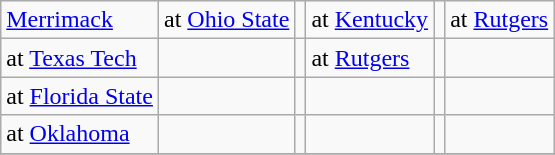<table class="wikitable">
<tr>
<td><a href='#'>Merrimack</a></td>
<td>at <a href='#'>Ohio State</a></td>
<td></td>
<td>at <a href='#'>Kentucky</a></td>
<td></td>
<td>at <a href='#'>Rutgers</a></td>
</tr>
<tr>
<td>at <a href='#'>Texas Tech</a></td>
<td></td>
<td></td>
<td>at <a href='#'>Rutgers</a></td>
<td></td>
<td></td>
</tr>
<tr>
<td>at <a href='#'>Florida State</a></td>
<td></td>
<td></td>
<td></td>
<td></td>
<td></td>
</tr>
<tr>
<td>at <a href='#'>Oklahoma</a></td>
<td></td>
<td></td>
<td></td>
<td></td>
<td></td>
</tr>
<tr>
</tr>
</table>
